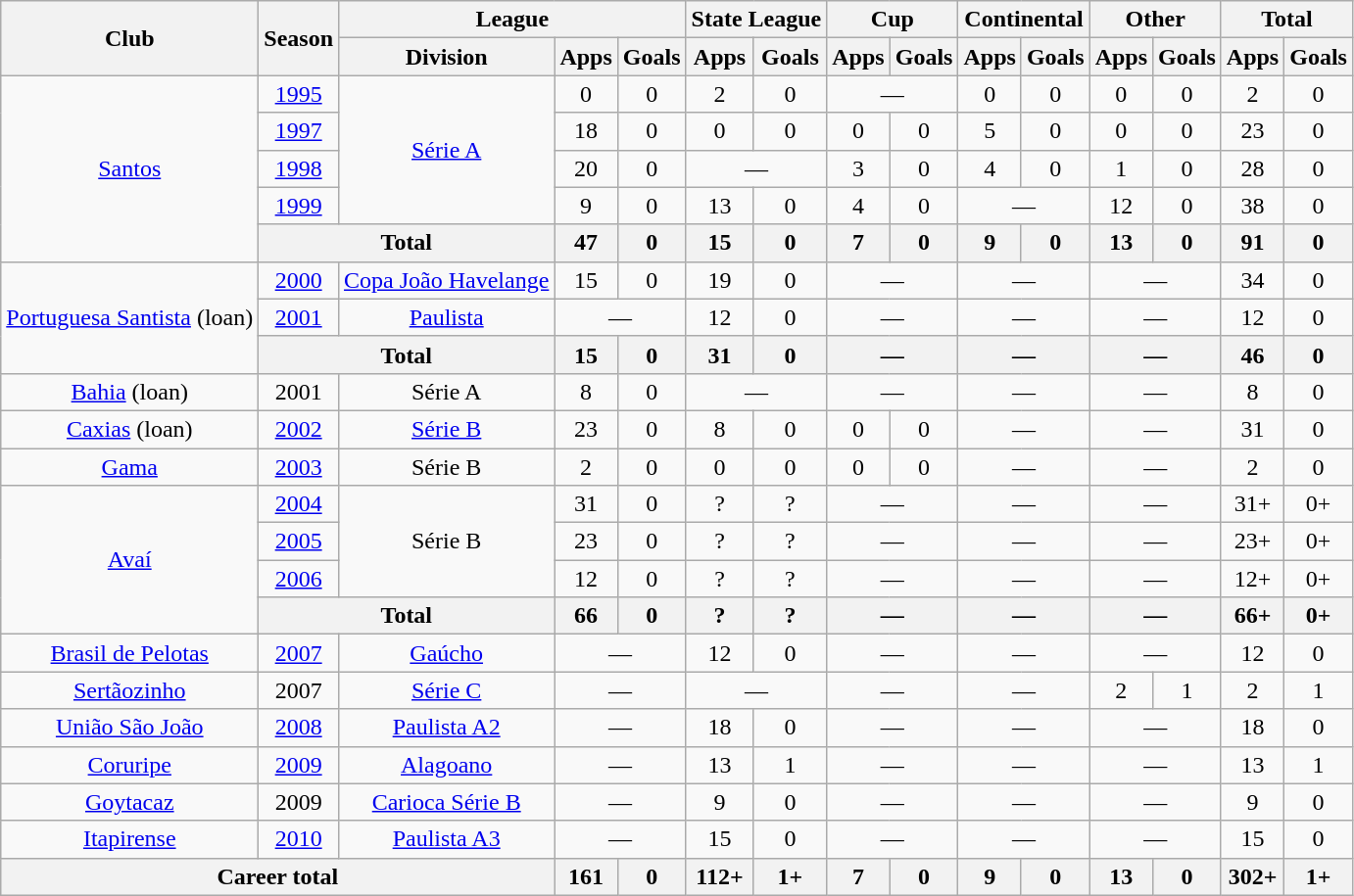<table class="wikitable" style="text-align: center;">
<tr>
<th rowspan="2">Club</th>
<th rowspan="2">Season</th>
<th colspan="3">League</th>
<th colspan="2">State League</th>
<th colspan="2">Cup</th>
<th colspan="2">Continental</th>
<th colspan="2">Other</th>
<th colspan="2">Total</th>
</tr>
<tr>
<th>Division</th>
<th>Apps</th>
<th>Goals</th>
<th>Apps</th>
<th>Goals</th>
<th>Apps</th>
<th>Goals</th>
<th>Apps</th>
<th>Goals</th>
<th>Apps</th>
<th>Goals</th>
<th>Apps</th>
<th>Goals</th>
</tr>
<tr>
<td rowspan="5" valign="center"><a href='#'>Santos</a></td>
<td><a href='#'>1995</a></td>
<td rowspan="4"><a href='#'>Série A</a></td>
<td>0</td>
<td>0</td>
<td>2</td>
<td>0</td>
<td colspan="2">—</td>
<td>0</td>
<td>0</td>
<td>0</td>
<td>0</td>
<td>2</td>
<td>0</td>
</tr>
<tr>
<td><a href='#'>1997</a></td>
<td>18</td>
<td>0</td>
<td>0</td>
<td>0</td>
<td>0</td>
<td>0</td>
<td>5</td>
<td>0</td>
<td>0</td>
<td>0</td>
<td>23</td>
<td>0</td>
</tr>
<tr>
<td><a href='#'>1998</a></td>
<td>20</td>
<td>0</td>
<td colspan="2">—</td>
<td>3</td>
<td>0</td>
<td>4</td>
<td>0</td>
<td>1</td>
<td>0</td>
<td>28</td>
<td>0</td>
</tr>
<tr>
<td><a href='#'>1999</a></td>
<td>9</td>
<td>0</td>
<td>13</td>
<td>0</td>
<td>4</td>
<td>0</td>
<td colspan="2">—</td>
<td>12</td>
<td>0</td>
<td>38</td>
<td>0</td>
</tr>
<tr>
<th colspan="2">Total</th>
<th>47</th>
<th>0</th>
<th>15</th>
<th>0</th>
<th>7</th>
<th>0</th>
<th>9</th>
<th>0</th>
<th>13</th>
<th>0</th>
<th>91</th>
<th>0</th>
</tr>
<tr>
<td rowspan="3" valign="center"><a href='#'>Portuguesa Santista</a> (loan)</td>
<td><a href='#'>2000</a></td>
<td><a href='#'>Copa João Havelange</a></td>
<td>15</td>
<td>0</td>
<td>19</td>
<td>0</td>
<td colspan="2">—</td>
<td colspan="2">—</td>
<td colspan="2">—</td>
<td>34</td>
<td>0</td>
</tr>
<tr>
<td><a href='#'>2001</a></td>
<td><a href='#'>Paulista</a></td>
<td colspan="2">—</td>
<td>12</td>
<td>0</td>
<td colspan="2">—</td>
<td colspan="2">—</td>
<td colspan="2">—</td>
<td>12</td>
<td>0</td>
</tr>
<tr>
<th colspan="2">Total</th>
<th>15</th>
<th>0</th>
<th>31</th>
<th>0</th>
<th colspan="2">—</th>
<th colspan="2">—</th>
<th colspan="2">—</th>
<th>46</th>
<th>0</th>
</tr>
<tr>
<td valign="center"><a href='#'>Bahia</a> (loan)</td>
<td>2001</td>
<td>Série A</td>
<td>8</td>
<td>0</td>
<td colspan="2">—</td>
<td colspan="2">—</td>
<td colspan="2">—</td>
<td colspan="2">—</td>
<td>8</td>
<td>0</td>
</tr>
<tr>
<td valign="center"><a href='#'>Caxias</a> (loan)</td>
<td><a href='#'>2002</a></td>
<td><a href='#'>Série B</a></td>
<td>23</td>
<td>0</td>
<td>8</td>
<td>0</td>
<td>0</td>
<td>0</td>
<td colspan="2">—</td>
<td colspan="2">—</td>
<td>31</td>
<td>0</td>
</tr>
<tr>
<td valign="center"><a href='#'>Gama</a></td>
<td><a href='#'>2003</a></td>
<td>Série B</td>
<td>2</td>
<td>0</td>
<td>0</td>
<td>0</td>
<td>0</td>
<td>0</td>
<td colspan="2">—</td>
<td colspan="2">—</td>
<td>2</td>
<td>0</td>
</tr>
<tr>
<td rowspan="4" valign="center"><a href='#'>Avaí</a></td>
<td><a href='#'>2004</a></td>
<td rowspan="3">Série B</td>
<td>31</td>
<td>0</td>
<td>?</td>
<td>?</td>
<td colspan="2">—</td>
<td colspan="2">—</td>
<td colspan="2">—</td>
<td>31+</td>
<td>0+</td>
</tr>
<tr>
<td><a href='#'>2005</a></td>
<td>23</td>
<td>0</td>
<td>?</td>
<td>?</td>
<td colspan="2">—</td>
<td colspan="2">—</td>
<td colspan="2">—</td>
<td>23+</td>
<td>0+</td>
</tr>
<tr>
<td><a href='#'>2006</a></td>
<td>12</td>
<td>0</td>
<td>?</td>
<td>?</td>
<td colspan="2">—</td>
<td colspan="2">—</td>
<td colspan="2">—</td>
<td>12+</td>
<td>0+</td>
</tr>
<tr>
<th colspan="2">Total</th>
<th>66</th>
<th>0</th>
<th>?</th>
<th>?</th>
<th colspan="2">—</th>
<th colspan="2">—</th>
<th colspan="2">—</th>
<th>66+</th>
<th>0+</th>
</tr>
<tr>
<td valign="center"><a href='#'>Brasil de Pelotas</a></td>
<td><a href='#'>2007</a></td>
<td><a href='#'>Gaúcho</a></td>
<td colspan="2">—</td>
<td>12</td>
<td>0</td>
<td colspan="2">—</td>
<td colspan="2">—</td>
<td colspan="2">—</td>
<td>12</td>
<td>0</td>
</tr>
<tr>
<td valign="center"><a href='#'>Sertãozinho</a></td>
<td>2007</td>
<td><a href='#'>Série C</a></td>
<td colspan="2">—</td>
<td colspan="2">—</td>
<td colspan="2">—</td>
<td colspan="2">—</td>
<td>2</td>
<td>1</td>
<td>2</td>
<td>1</td>
</tr>
<tr>
<td valign="center"><a href='#'>União São João</a></td>
<td><a href='#'>2008</a></td>
<td><a href='#'>Paulista A2</a></td>
<td colspan="2">—</td>
<td>18</td>
<td>0</td>
<td colspan="2">—</td>
<td colspan="2">—</td>
<td colspan="2">—</td>
<td>18</td>
<td>0</td>
</tr>
<tr>
<td valign="center"><a href='#'>Coruripe</a></td>
<td><a href='#'>2009</a></td>
<td><a href='#'>Alagoano</a></td>
<td colspan="2">—</td>
<td>13</td>
<td>1</td>
<td colspan="2">—</td>
<td colspan="2">—</td>
<td colspan="2">—</td>
<td>13</td>
<td>1</td>
</tr>
<tr>
<td valign="center"><a href='#'>Goytacaz</a></td>
<td>2009</td>
<td><a href='#'>Carioca Série B</a></td>
<td colspan="2">—</td>
<td>9</td>
<td>0</td>
<td colspan="2">—</td>
<td colspan="2">—</td>
<td colspan="2">—</td>
<td>9</td>
<td>0</td>
</tr>
<tr>
<td valign="center"><a href='#'>Itapirense</a></td>
<td><a href='#'>2010</a></td>
<td><a href='#'>Paulista A3</a></td>
<td colspan="2">—</td>
<td>15</td>
<td>0</td>
<td colspan="2">—</td>
<td colspan="2">—</td>
<td colspan="2">—</td>
<td>15</td>
<td>0</td>
</tr>
<tr>
<th colspan="3"><strong>Career total</strong></th>
<th>161</th>
<th>0</th>
<th>112+</th>
<th>1+</th>
<th>7</th>
<th>0</th>
<th>9</th>
<th>0</th>
<th>13</th>
<th>0</th>
<th>302+</th>
<th>1+</th>
</tr>
</table>
